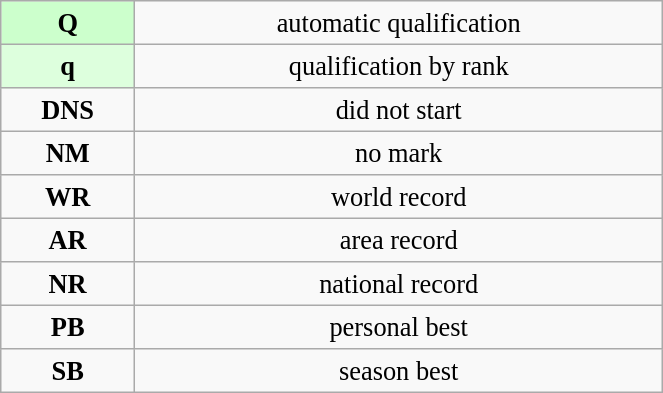<table class="wikitable" style=" text-align:center; font-size:110%;" width="35%">
<tr>
<td bgcolor="ccffcc"><strong>Q</strong></td>
<td>automatic qualification</td>
</tr>
<tr>
<td bgcolor="ddffdd"><strong>q</strong></td>
<td>qualification by rank</td>
</tr>
<tr>
<td><strong>DNS</strong></td>
<td>did not start</td>
</tr>
<tr>
<td><strong>NM</strong></td>
<td>no mark</td>
</tr>
<tr>
<td><strong>WR</strong></td>
<td>world record</td>
</tr>
<tr>
<td><strong>AR</strong></td>
<td>area record</td>
</tr>
<tr>
<td><strong>NR</strong></td>
<td>national record</td>
</tr>
<tr>
<td><strong>PB</strong></td>
<td>personal best</td>
</tr>
<tr>
<td><strong>SB</strong></td>
<td>season best</td>
</tr>
</table>
